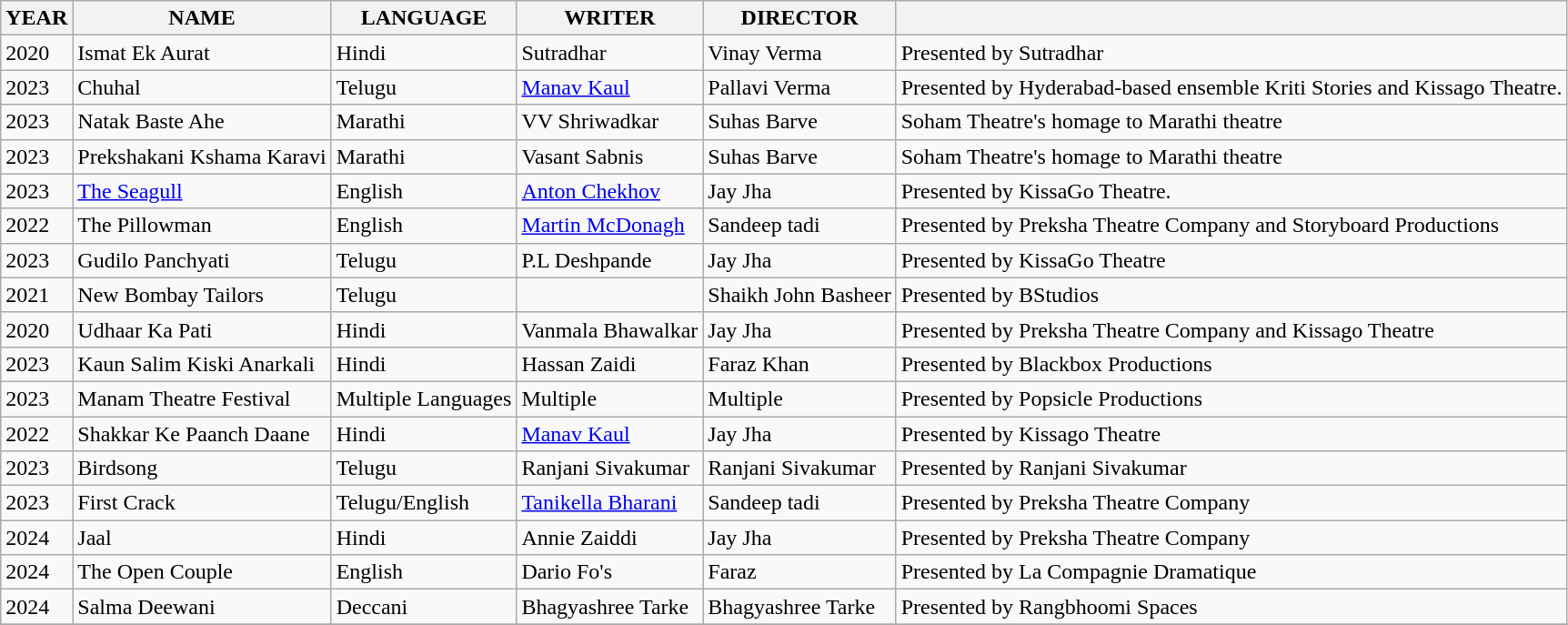<table class="wikitable">
<tr>
<th>YEAR</th>
<th>NAME</th>
<th>LANGUAGE</th>
<th>WRITER</th>
<th>DIRECTOR</th>
<th></th>
</tr>
<tr>
<td>2020</td>
<td>Ismat Ek Aurat</td>
<td>Hindi</td>
<td>Sutradhar</td>
<td>Vinay Verma</td>
<td>Presented by Sutradhar</td>
</tr>
<tr>
<td>2023</td>
<td>Chuhal</td>
<td>Telugu</td>
<td><a href='#'>Manav Kaul</a></td>
<td>Pallavi Verma</td>
<td>Presented by Hyderabad-based ensemble Kriti Stories and Kissago Theatre.</td>
</tr>
<tr>
<td>2023</td>
<td>Natak Baste Ahe</td>
<td>Marathi</td>
<td>VV Shriwadkar</td>
<td>Suhas Barve</td>
<td>Soham Theatre's homage to Marathi theatre</td>
</tr>
<tr>
<td>2023</td>
<td>Prekshakani Kshama Karavi</td>
<td>Marathi</td>
<td>Vasant Sabnis</td>
<td>Suhas Barve</td>
<td>Soham Theatre's homage to Marathi theatre</td>
</tr>
<tr>
<td>2023</td>
<td><a href='#'>The Seagull</a></td>
<td>English</td>
<td><a href='#'>Anton Chekhov</a></td>
<td>Jay Jha</td>
<td>Presented by KissaGo Theatre.</td>
</tr>
<tr>
<td>2022</td>
<td>The Pillowman</td>
<td>English</td>
<td><a href='#'>Martin McDonagh</a></td>
<td>Sandeep tadi</td>
<td>Presented by Preksha Theatre Company and Storyboard Productions</td>
</tr>
<tr>
<td>2023</td>
<td>Gudilo Panchyati</td>
<td>Telugu</td>
<td>P.L Deshpande</td>
<td>Jay Jha</td>
<td>Presented by KissaGo Theatre</td>
</tr>
<tr>
<td>2021</td>
<td>New Bombay Tailors</td>
<td>Telugu</td>
<td></td>
<td>Shaikh John Basheer</td>
<td>Presented by BStudios</td>
</tr>
<tr>
<td>2020</td>
<td>Udhaar Ka Pati</td>
<td>Hindi</td>
<td>Vanmala Bhawalkar</td>
<td>Jay Jha</td>
<td>Presented by Preksha Theatre Company and Kissago Theatre</td>
</tr>
<tr>
<td>2023</td>
<td>Kaun Salim Kiski Anarkali</td>
<td>Hindi</td>
<td>Hassan Zaidi</td>
<td>Faraz Khan</td>
<td>Presented by Blackbox Productions</td>
</tr>
<tr>
<td>2023</td>
<td>Manam Theatre Festival</td>
<td>Multiple Languages</td>
<td>Multiple</td>
<td>Multiple</td>
<td>Presented by Popsicle Productions</td>
</tr>
<tr>
<td>2022</td>
<td>Shakkar Ke Paanch Daane</td>
<td>Hindi</td>
<td><a href='#'>Manav Kaul</a></td>
<td>Jay Jha</td>
<td>Presented by Kissago Theatre</td>
</tr>
<tr>
<td>2023</td>
<td>Birdsong</td>
<td>Telugu</td>
<td>Ranjani Sivakumar</td>
<td>Ranjani Sivakumar</td>
<td>Presented by Ranjani Sivakumar</td>
</tr>
<tr>
<td>2023</td>
<td>First Crack</td>
<td>Telugu/English</td>
<td><a href='#'>Tanikella Bharani</a></td>
<td>Sandeep tadi</td>
<td>Presented by Preksha Theatre Company</td>
</tr>
<tr>
<td>2024</td>
<td>Jaal</td>
<td>Hindi</td>
<td>Annie Zaiddi</td>
<td>Jay Jha</td>
<td>Presented by Preksha Theatre Company</td>
</tr>
<tr>
<td>2024</td>
<td>The Open Couple</td>
<td>English</td>
<td>Dario Fo's</td>
<td>Faraz</td>
<td>Presented by La Compagnie Dramatique</td>
</tr>
<tr>
<td>2024</td>
<td>Salma Deewani</td>
<td>Deccani</td>
<td>Bhagyashree Tarke</td>
<td>Bhagyashree Tarke</td>
<td>Presented by Rangbhoomi Spaces</td>
</tr>
<tr>
</tr>
</table>
